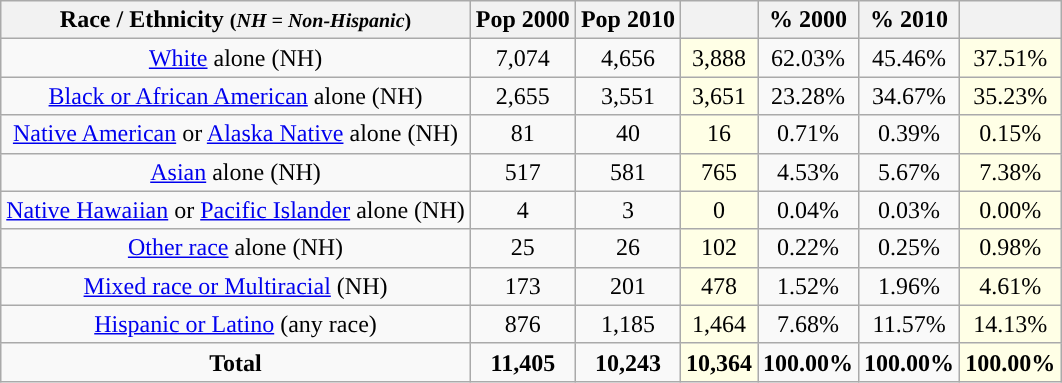<table class="wikitable" style="text-align:center;">
<tr>
<th>Race / Ethnicity <small>(<em>NH = Non-Hispanic</em>)</small></th>
<th>Pop 2000</th>
<th>Pop 2010</th>
<th></th>
<th>% 2000</th>
<th>% 2010</th>
<th></th>
</tr>
<tr>
<td><a href='#'>White</a> alone (NH)</td>
<td>7,074</td>
<td>4,656</td>
<td style='background: #ffffe6;'>3,888</td>
<td>62.03%</td>
<td>45.46%</td>
<td style='background: #ffffe6;'>37.51%</td>
</tr>
<tr>
<td><a href='#'>Black or African American</a> alone (NH)</td>
<td>2,655</td>
<td>3,551</td>
<td style='background: #ffffe6;'>3,651</td>
<td>23.28%</td>
<td>34.67%</td>
<td style='background: #ffffe6;'>35.23%</td>
</tr>
<tr>
<td><a href='#'>Native American</a> or <a href='#'>Alaska Native</a> alone (NH)</td>
<td>81</td>
<td>40</td>
<td style='background: #ffffe6;'>16</td>
<td>0.71%</td>
<td>0.39%</td>
<td style='background: #ffffe6;'>0.15%</td>
</tr>
<tr>
<td><a href='#'>Asian</a> alone (NH)</td>
<td>517</td>
<td>581</td>
<td style='background: #ffffe6;'>765</td>
<td>4.53%</td>
<td>5.67%</td>
<td style='background: #ffffe6;'>7.38%</td>
</tr>
<tr>
<td><a href='#'>Native Hawaiian</a> or <a href='#'>Pacific Islander</a> alone (NH)</td>
<td>4</td>
<td>3</td>
<td style='background: #ffffe6;'>0</td>
<td>0.04%</td>
<td>0.03%</td>
<td style='background: #ffffe6;'>0.00%</td>
</tr>
<tr>
<td><a href='#'>Other race</a> alone (NH)</td>
<td>25</td>
<td>26</td>
<td style='background: #ffffe6;'>102</td>
<td>0.22%</td>
<td>0.25%</td>
<td style='background: #ffffe6;'>0.98%</td>
</tr>
<tr>
<td><a href='#'>Mixed race or Multiracial</a> (NH)</td>
<td>173</td>
<td>201</td>
<td style='background: #ffffe6;'>478</td>
<td>1.52%</td>
<td>1.96%</td>
<td style='background: #ffffe6;'>4.61%</td>
</tr>
<tr>
<td><a href='#'>Hispanic or Latino</a> (any race)</td>
<td>876</td>
<td>1,185</td>
<td style='background: #ffffe6;'>1,464</td>
<td>7.68%</td>
<td>11.57%</td>
<td style='background: #ffffe6;'>14.13%</td>
</tr>
<tr>
<td><strong>Total</strong></td>
<td><strong>11,405</strong></td>
<td><strong>10,243</strong></td>
<td style='background: #ffffe6;'><strong>10,364</strong></td>
<td><strong>100.00%</strong></td>
<td><strong>100.00%</strong></td>
<td style='background: #ffffe6;'><strong>100.00%</strong></td>
</tr>
</table>
